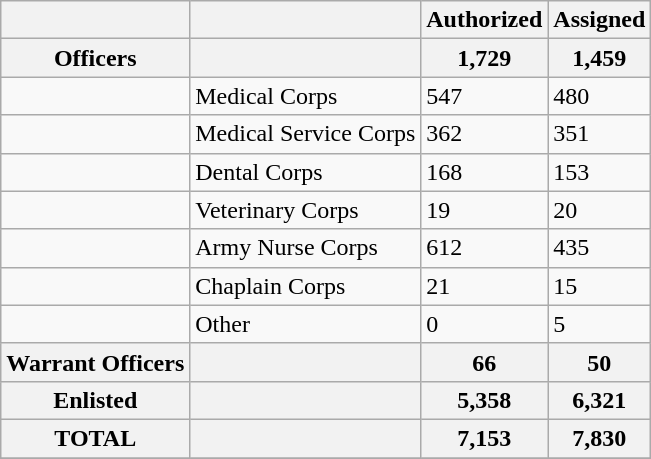<table class="wikitable">
<tr>
<th></th>
<th></th>
<th>Authorized</th>
<th>Assigned</th>
</tr>
<tr>
<th>Officers</th>
<th></th>
<th>1,729</th>
<th>1,459</th>
</tr>
<tr>
<td></td>
<td>Medical Corps</td>
<td>547</td>
<td>480</td>
</tr>
<tr>
<td></td>
<td>Medical Service Corps</td>
<td>362</td>
<td>351</td>
</tr>
<tr>
<td></td>
<td>Dental Corps</td>
<td>168</td>
<td>153</td>
</tr>
<tr>
<td></td>
<td>Veterinary Corps</td>
<td>19</td>
<td>20</td>
</tr>
<tr>
<td></td>
<td>Army Nurse Corps</td>
<td>612</td>
<td>435</td>
</tr>
<tr>
<td></td>
<td>Chaplain Corps</td>
<td>21</td>
<td>15</td>
</tr>
<tr>
<td></td>
<td>Other</td>
<td>0</td>
<td>5</td>
</tr>
<tr>
<th>Warrant Officers</th>
<th></th>
<th>66</th>
<th>50</th>
</tr>
<tr>
<th>Enlisted</th>
<th></th>
<th>5,358</th>
<th>6,321</th>
</tr>
<tr>
<th>TOTAL</th>
<th></th>
<th>7,153</th>
<th>7,830</th>
</tr>
<tr>
</tr>
</table>
